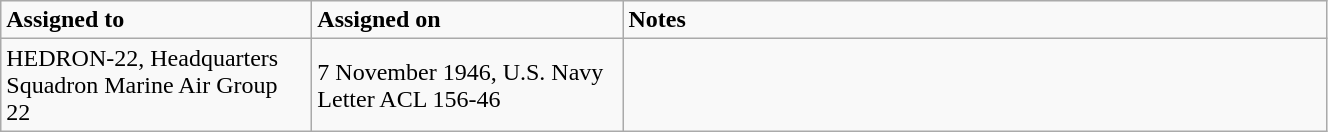<table class="wikitable" style="width: 70%;">
<tr>
<td style="width: 200px;"><strong>Assigned to</strong></td>
<td style="width: 200px;"><strong>Assigned on</strong></td>
<td><strong>Notes</strong></td>
</tr>
<tr>
<td>HEDRON-22, Headquarters Squadron Marine Air Group 22</td>
<td>7 November 1946, U.S. Navy Letter ACL 156-46</td>
<td></td>
</tr>
</table>
